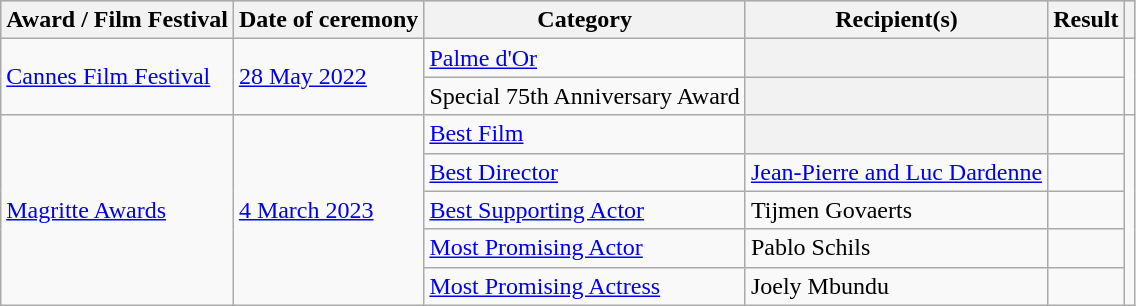<table class="wikitable plainrowheaders sortable">
<tr style="background:#ccc; text-align:center;">
<th scope="col">Award / Film Festival</th>
<th scope="col">Date of ceremony</th>
<th scope="col">Category</th>
<th scope="col">Recipient(s)</th>
<th scope="col">Result</th>
<th scope="col" class="unsortable"></th>
</tr>
<tr>
<td rowspan=2><a href='#'>Cannes Film Festival</a></td>
<td rowspan=2><a href='#'>28 May 2022</a></td>
<td><a href='#'>Palme d'Or</a></td>
<th></th>
<td></td>
<td rowspan="2" style="text-align:center"></td>
</tr>
<tr>
<td>Special 75th Anniversary Award</td>
<th></th>
<td></td>
</tr>
<tr>
<td rowspan=5><a href='#'>Magritte Awards</a></td>
<td rowspan=5><a href='#'>4 March 2023</a></td>
<td><a href='#'>Best Film</a></td>
<th></th>
<td></td>
<td rowspan="5" style="text-align:center"></td>
</tr>
<tr>
<td><a href='#'>Best Director</a></td>
<td><a href='#'>Jean-Pierre and Luc Dardenne</a></td>
<td></td>
</tr>
<tr>
<td><a href='#'>Best Supporting Actor</a></td>
<td>Tijmen Govaerts</td>
<td></td>
</tr>
<tr>
<td><a href='#'>Most Promising Actor</a></td>
<td>Pablo Schils</td>
<td></td>
</tr>
<tr>
<td><a href='#'>Most Promising Actress</a></td>
<td>Joely Mbundu</td>
<td></td>
</tr>
</table>
